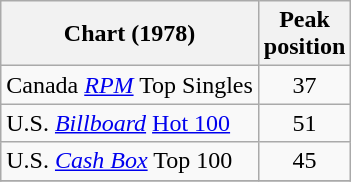<table class="wikitable sortable">
<tr>
<th>Chart (1978)</th>
<th>Peak<br>position</th>
</tr>
<tr>
<td>Canada <em><a href='#'>RPM</a></em> Top Singles</td>
<td style="text-align:center;">37</td>
</tr>
<tr>
<td>U.S. <em><a href='#'>Billboard</a></em> <a href='#'>Hot 100</a></td>
<td style="text-align:center;">51</td>
</tr>
<tr>
<td>U.S. <a href='#'><em>Cash Box</em></a> Top 100</td>
<td align="center">45</td>
</tr>
<tr>
</tr>
</table>
